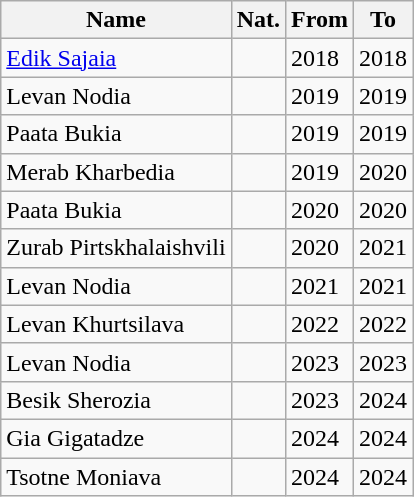<table class="wikitable sortable" style="text-align: left; font-size: 100%;">
<tr>
<th>Name</th>
<th>Nat.</th>
<th>From</th>
<th>To</th>
</tr>
<tr>
<td><a href='#'>Edik Sajaia</a></td>
<td></td>
<td>2018</td>
<td>2018</td>
</tr>
<tr>
<td>Levan Nodia</td>
<td></td>
<td>2019</td>
<td>2019</td>
</tr>
<tr>
<td>Paata Bukia</td>
<td></td>
<td>2019</td>
<td>2019</td>
</tr>
<tr>
<td>Merab Kharbedia</td>
<td></td>
<td>2019</td>
<td>2020</td>
</tr>
<tr>
<td>Paata Bukia</td>
<td></td>
<td>2020</td>
<td>2020</td>
</tr>
<tr>
<td>Zurab Pirtskhalaishvili</td>
<td></td>
<td>2020</td>
<td>2021</td>
</tr>
<tr>
<td>Levan Nodia</td>
<td></td>
<td>2021</td>
<td>2021</td>
</tr>
<tr>
<td>Levan Khurtsilava</td>
<td></td>
<td>2022</td>
<td>2022</td>
</tr>
<tr>
<td>Levan Nodia</td>
<td></td>
<td>2023</td>
<td>2023</td>
</tr>
<tr>
<td>Besik Sherozia</td>
<td></td>
<td>2023</td>
<td>2024</td>
</tr>
<tr>
<td>Gia Gigatadze</td>
<td></td>
<td>2024</td>
<td>2024</td>
</tr>
<tr>
<td>Tsotne Moniava</td>
<td></td>
<td>2024</td>
<td>2024</td>
</tr>
</table>
